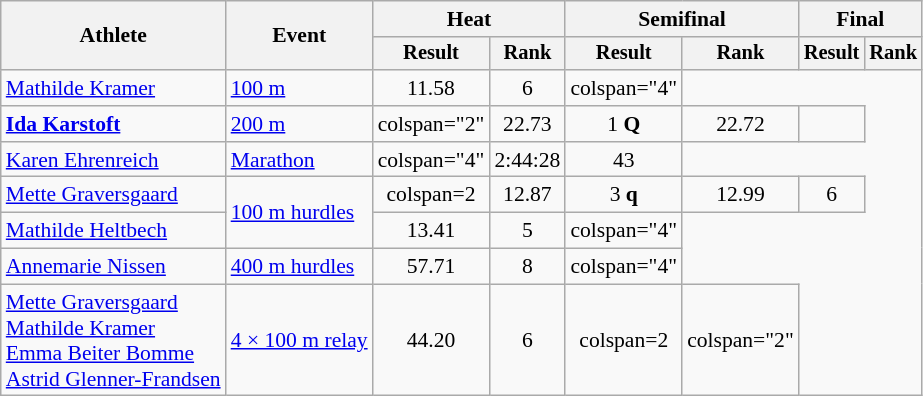<table class="wikitable" style="font-size:90%">
<tr>
<th rowspan="2">Athlete</th>
<th rowspan="2">Event</th>
<th colspan="2">Heat</th>
<th colspan="2">Semifinal</th>
<th colspan="2">Final</th>
</tr>
<tr style="font-size:95%">
<th>Result</th>
<th>Rank</th>
<th>Result</th>
<th>Rank</th>
<th>Result</th>
<th>Rank</th>
</tr>
<tr align=center>
<td align=left><a href='#'>Mathilde Kramer</a></td>
<td align=left><a href='#'>100 m</a></td>
<td>11.58</td>
<td>6</td>
<td>colspan="4" </td>
</tr>
<tr align=center>
<td align=left><strong><a href='#'>Ida Karstoft</a></strong></td>
<td align=left><a href='#'>200 m</a></td>
<td>colspan="2" </td>
<td>22.73</td>
<td>1 <strong>Q</strong></td>
<td>22.72</td>
<td></td>
</tr>
<tr align=center>
<td align=left><a href='#'>Karen Ehrenreich</a></td>
<td align=left><a href='#'>Marathon</a></td>
<td>colspan="4" </td>
<td>2:44:28</td>
<td>43</td>
</tr>
<tr align=center>
<td align=left><a href='#'>Mette Graversgaard</a></td>
<td align=left rowspan=2><a href='#'>100 m hurdles</a></td>
<td>colspan=2 </td>
<td>12.87</td>
<td>3 <strong>q</strong></td>
<td>12.99</td>
<td>6</td>
</tr>
<tr align=center>
<td align=left><a href='#'>Mathilde Heltbech</a></td>
<td>13.41</td>
<td>5</td>
<td>colspan="4" </td>
</tr>
<tr align=center>
<td align=left><a href='#'>Annemarie Nissen</a></td>
<td align=left><a href='#'>400 m hurdles</a></td>
<td>57.71</td>
<td>8</td>
<td>colspan="4" </td>
</tr>
<tr align=center>
<td align=left><a href='#'>Mette Graversgaard</a><br><a href='#'>Mathilde Kramer</a><br><a href='#'>Emma Beiter Bomme</a><br><a href='#'>Astrid Glenner-Frandsen</a></td>
<td align=left><a href='#'>4 × 100 m relay</a></td>
<td>44.20</td>
<td>6</td>
<td>colspan=2 </td>
<td>colspan="2" </td>
</tr>
</table>
